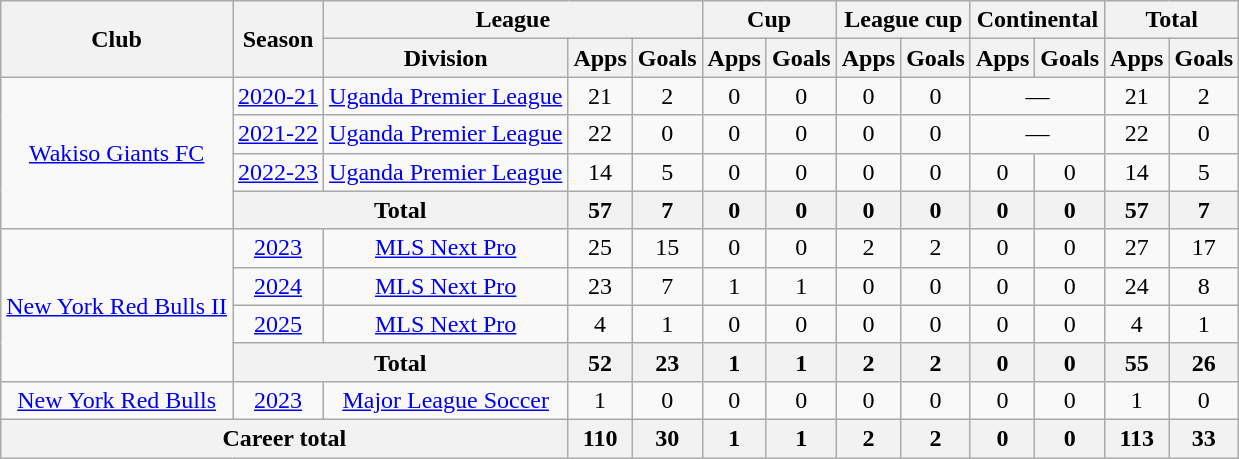<table class=wikitable style=text-align:center>
<tr>
<th rowspan=2>Club</th>
<th rowspan=2>Season</th>
<th colspan=3>League</th>
<th colspan=2>Cup</th>
<th colspan=2>League cup</th>
<th colspan=2>Continental</th>
<th colspan=2>Total</th>
</tr>
<tr>
<th>Division</th>
<th>Apps</th>
<th>Goals</th>
<th>Apps</th>
<th>Goals</th>
<th>Apps</th>
<th>Goals</th>
<th>Apps</th>
<th>Goals</th>
<th>Apps</th>
<th>Goals</th>
</tr>
<tr>
<td rowspan=4><a href='#'>Wakiso Giants FC</a></td>
<td><a href='#'>2020-21</a></td>
<td><a href='#'>Uganda Premier League</a></td>
<td>21</td>
<td>2</td>
<td>0</td>
<td>0</td>
<td>0</td>
<td>0</td>
<td colspan=2>—</td>
<td>21</td>
<td>2</td>
</tr>
<tr>
<td><a href='#'>2021-22</a></td>
<td><a href='#'>Uganda Premier League</a></td>
<td>22</td>
<td>0</td>
<td>0</td>
<td>0</td>
<td>0</td>
<td>0</td>
<td colspan=2>—</td>
<td>22</td>
<td>0</td>
</tr>
<tr>
<td><a href='#'>2022-23</a></td>
<td><a href='#'>Uganda Premier League</a></td>
<td>14</td>
<td>5</td>
<td>0</td>
<td>0</td>
<td>0</td>
<td>0</td>
<td>0</td>
<td>0</td>
<td>14</td>
<td>5</td>
</tr>
<tr>
<th colspan=2>Total</th>
<th>57</th>
<th>7</th>
<th>0</th>
<th>0</th>
<th>0</th>
<th>0</th>
<th>0</th>
<th>0</th>
<th>57</th>
<th>7</th>
</tr>
<tr>
<td rowspan=4><a href='#'>New York Red Bulls II</a></td>
<td><a href='#'>2023</a></td>
<td><a href='#'>MLS Next Pro</a></td>
<td>25</td>
<td>15</td>
<td>0</td>
<td>0</td>
<td>2</td>
<td>2</td>
<td>0</td>
<td>0</td>
<td>27</td>
<td>17</td>
</tr>
<tr>
<td><a href='#'>2024</a></td>
<td><a href='#'>MLS Next Pro</a></td>
<td>23</td>
<td>7</td>
<td>1</td>
<td>1</td>
<td>0</td>
<td>0</td>
<td>0</td>
<td>0</td>
<td>24</td>
<td>8</td>
</tr>
<tr>
<td><a href='#'>2025</a></td>
<td><a href='#'>MLS Next Pro</a></td>
<td>4</td>
<td>1</td>
<td>0</td>
<td>0</td>
<td>0</td>
<td>0</td>
<td>0</td>
<td>0</td>
<td>4</td>
<td>1</td>
</tr>
<tr>
<th colspan=2>Total</th>
<th>52</th>
<th>23</th>
<th>1</th>
<th>1</th>
<th>2</th>
<th>2</th>
<th>0</th>
<th>0</th>
<th>55</th>
<th>26</th>
</tr>
<tr>
<td rowspan=1><a href='#'>New York Red Bulls</a></td>
<td><a href='#'>2023</a></td>
<td><a href='#'>Major League Soccer</a></td>
<td>1</td>
<td>0</td>
<td>0</td>
<td>0</td>
<td>0</td>
<td>0</td>
<td>0</td>
<td>0</td>
<td>1</td>
<td>0</td>
</tr>
<tr>
<th colspan="3">Career total</th>
<th>110</th>
<th>30</th>
<th>1</th>
<th>1</th>
<th>2</th>
<th>2</th>
<th>0</th>
<th>0</th>
<th>113</th>
<th>33</th>
</tr>
</table>
